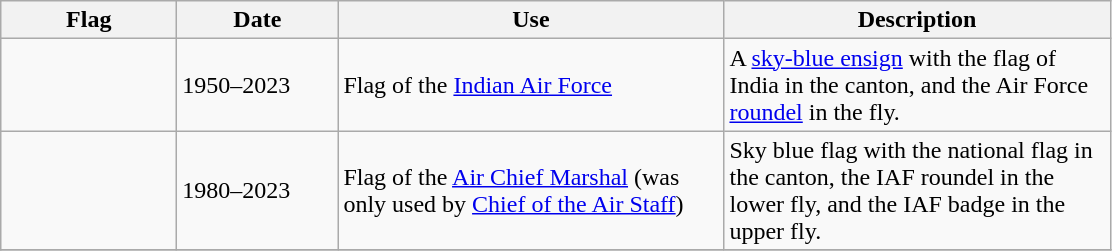<table class="wikitable">
<tr>
<th style="width:110px;">Flag</th>
<th style="width:100px;">Date</th>
<th style="width:250px;">Use</th>
<th style="width:250px;">Description</th>
</tr>
<tr>
<td></td>
<td>1950–2023</td>
<td>Flag of the <a href='#'>Indian Air Force</a></td>
<td>A <a href='#'>sky-blue ensign</a> with the flag of India in the canton, and the Air Force <a href='#'>roundel</a> in the fly.</td>
</tr>
<tr>
<td></td>
<td>1980–2023</td>
<td>Flag of the <a href='#'>Air Chief Marshal</a> (was only used by <a href='#'>Chief of the Air Staff</a>)</td>
<td>Sky blue flag with the national flag in the canton, the IAF roundel in the lower fly, and the IAF badge in the upper fly.</td>
</tr>
<tr>
</tr>
</table>
